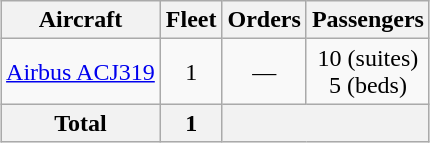<table class="wikitable" style="margin:auto;text-align:center">
<tr>
<th>Aircraft</th>
<th>Fleet</th>
<th>Orders</th>
<th>Passengers</th>
</tr>
<tr>
<td><a href='#'>Airbus ACJ319</a></td>
<td>1</td>
<td>—</td>
<td>10 (suites)<br>5 (beds)</td>
</tr>
<tr>
<th>Total</th>
<th>1</th>
<th colspan="2"></th>
</tr>
</table>
